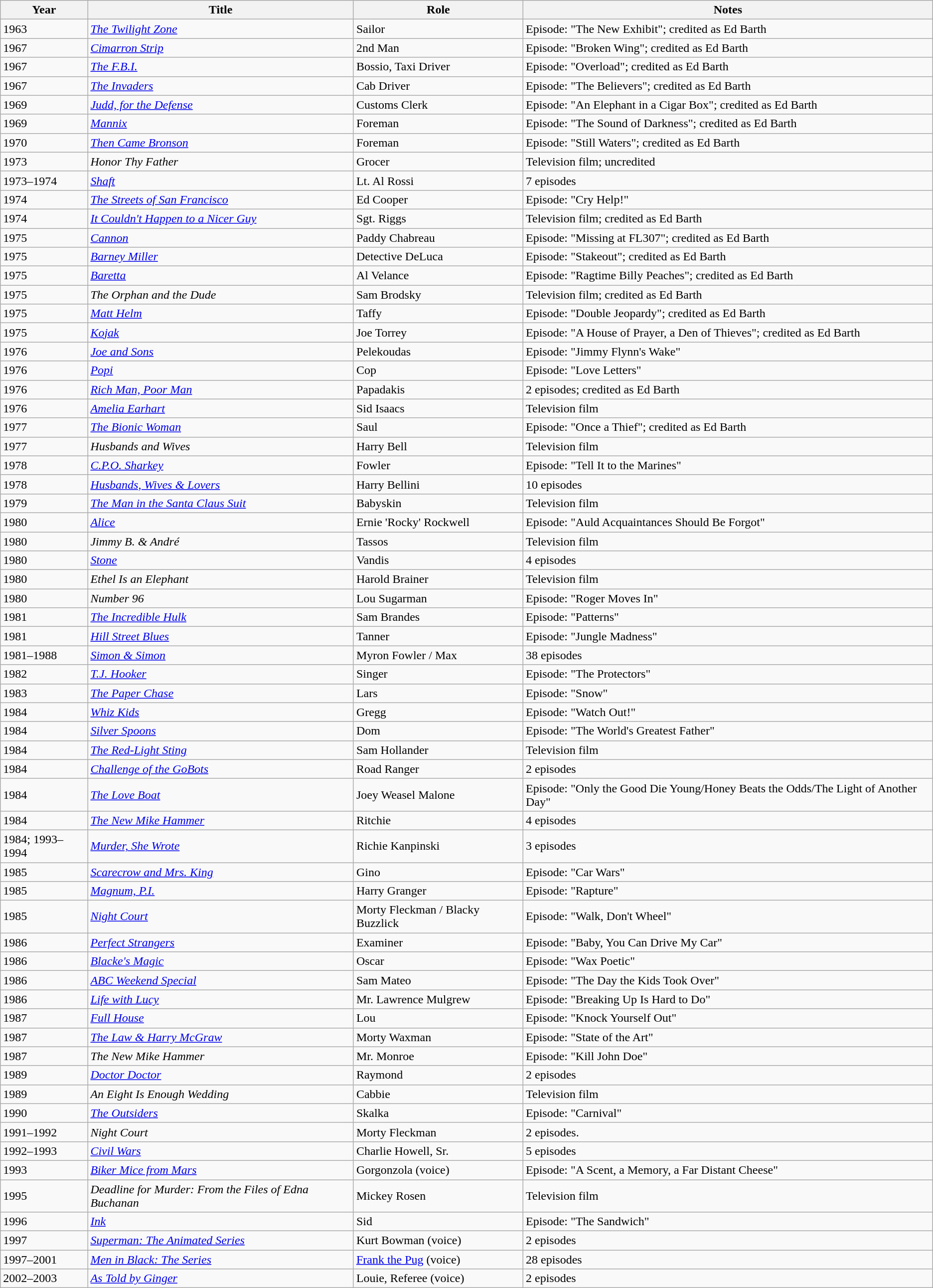<table class="wikitable sortable">
<tr>
<th>Year</th>
<th>Title</th>
<th>Role</th>
<th>Notes</th>
</tr>
<tr>
<td>1963</td>
<td><em><a href='#'>The Twilight Zone</a></em></td>
<td>Sailor</td>
<td>Episode: "The New Exhibit"; credited as Ed Barth</td>
</tr>
<tr>
<td>1967</td>
<td><em><a href='#'>Cimarron Strip</a></em></td>
<td>2nd Man</td>
<td>Episode: "Broken Wing"; credited as Ed Barth</td>
</tr>
<tr>
<td>1967</td>
<td><em><a href='#'>The F.B.I.</a></em></td>
<td>Bossio, Taxi Driver</td>
<td>Episode: "Overload"; credited as Ed Barth</td>
</tr>
<tr>
<td>1967</td>
<td><em><a href='#'>The Invaders</a></em></td>
<td>Cab Driver</td>
<td>Episode: "The Believers"; credited as Ed Barth</td>
</tr>
<tr>
<td>1969</td>
<td><em><a href='#'>Judd, for the Defense</a></em></td>
<td>Customs Clerk</td>
<td>Episode: "An Elephant in a Cigar Box"; credited as Ed Barth</td>
</tr>
<tr>
<td>1969</td>
<td><em><a href='#'>Mannix</a></em></td>
<td>Foreman</td>
<td>Episode: "The Sound of Darkness"; credited as Ed Barth</td>
</tr>
<tr>
<td>1970</td>
<td><em><a href='#'>Then Came Bronson</a></em></td>
<td>Foreman</td>
<td>Episode: "Still Waters"; credited as Ed Barth</td>
</tr>
<tr>
<td>1973</td>
<td><em>Honor Thy Father</em></td>
<td>Grocer</td>
<td>Television film; uncredited</td>
</tr>
<tr>
<td>1973–1974</td>
<td><em><a href='#'>Shaft</a></em></td>
<td>Lt. Al Rossi</td>
<td>7 episodes</td>
</tr>
<tr>
<td>1974</td>
<td><em><a href='#'>The Streets of San Francisco</a></em></td>
<td>Ed Cooper</td>
<td>Episode: "Cry Help!"</td>
</tr>
<tr>
<td>1974</td>
<td><em><a href='#'>It Couldn't Happen to a Nicer Guy</a></em></td>
<td>Sgt. Riggs</td>
<td>Television film; credited as Ed Barth</td>
</tr>
<tr>
<td>1975</td>
<td><em><a href='#'>Cannon</a></em></td>
<td>Paddy Chabreau</td>
<td>Episode: "Missing at FL307"; credited as Ed Barth</td>
</tr>
<tr>
<td>1975</td>
<td><em><a href='#'>Barney Miller</a></em></td>
<td>Detective DeLuca</td>
<td>Episode: "Stakeout"; credited as Ed Barth</td>
</tr>
<tr>
<td>1975</td>
<td><em><a href='#'>Baretta</a></em></td>
<td>Al Velance</td>
<td>Episode: "Ragtime Billy Peaches"; credited as Ed Barth</td>
</tr>
<tr>
<td>1975</td>
<td><em>The Orphan and the Dude</em></td>
<td>Sam Brodsky</td>
<td>Television film; credited as Ed Barth</td>
</tr>
<tr>
<td>1975</td>
<td><em><a href='#'>Matt Helm</a></em></td>
<td>Taffy</td>
<td>Episode: "Double Jeopardy"; credited as Ed Barth</td>
</tr>
<tr>
<td>1975</td>
<td><em><a href='#'>Kojak</a></em></td>
<td>Joe Torrey</td>
<td>Episode: "A House of Prayer, a Den of Thieves"; credited as Ed Barth</td>
</tr>
<tr>
<td>1976</td>
<td><em><a href='#'>Joe and Sons</a></em></td>
<td>Pelekoudas</td>
<td>Episode: "Jimmy Flynn's Wake"</td>
</tr>
<tr>
<td>1976</td>
<td><em><a href='#'>Popi</a></em></td>
<td>Cop</td>
<td>Episode: "Love Letters"</td>
</tr>
<tr>
<td>1976</td>
<td><em><a href='#'>Rich Man, Poor Man</a></em></td>
<td>Papadakis</td>
<td>2 episodes; credited as Ed Barth</td>
</tr>
<tr>
<td>1976</td>
<td><em><a href='#'>Amelia Earhart</a></em></td>
<td>Sid Isaacs</td>
<td>Television film</td>
</tr>
<tr>
<td>1977</td>
<td><em><a href='#'>The Bionic Woman</a></em></td>
<td>Saul</td>
<td>Episode: "Once a Thief"; credited as Ed Barth</td>
</tr>
<tr>
<td>1977</td>
<td><em>Husbands and Wives</em></td>
<td>Harry Bell</td>
<td>Television film</td>
</tr>
<tr>
<td>1978</td>
<td><em><a href='#'>C.P.O. Sharkey</a></em></td>
<td>Fowler</td>
<td>Episode: "Tell It to the Marines"</td>
</tr>
<tr>
<td>1978</td>
<td><em><a href='#'>Husbands, Wives & Lovers</a></em></td>
<td>Harry Bellini</td>
<td>10 episodes</td>
</tr>
<tr>
<td>1979</td>
<td><em><a href='#'>The Man in the Santa Claus Suit</a></em></td>
<td>Babyskin</td>
<td>Television film</td>
</tr>
<tr>
<td>1980</td>
<td><em><a href='#'>Alice</a></em></td>
<td>Ernie 'Rocky' Rockwell</td>
<td>Episode: "Auld Acquaintances Should Be Forgot"</td>
</tr>
<tr>
<td>1980</td>
<td><em>Jimmy B. & André</em></td>
<td>Tassos</td>
<td>Television film</td>
</tr>
<tr>
<td>1980</td>
<td><em><a href='#'>Stone</a></em></td>
<td>Vandis</td>
<td>4 episodes</td>
</tr>
<tr>
<td>1980</td>
<td><em>Ethel Is an Elephant</em></td>
<td>Harold Brainer</td>
<td>Television film</td>
</tr>
<tr>
<td>1980</td>
<td><em>Number 96</em></td>
<td>Lou Sugarman</td>
<td>Episode: "Roger Moves In"</td>
</tr>
<tr>
<td>1981</td>
<td><em><a href='#'>The Incredible Hulk</a></em></td>
<td>Sam Brandes</td>
<td>Episode: "Patterns"</td>
</tr>
<tr>
<td>1981</td>
<td><em><a href='#'>Hill Street Blues</a></em></td>
<td>Tanner</td>
<td>Episode: "Jungle Madness"</td>
</tr>
<tr>
<td>1981–1988</td>
<td><em><a href='#'>Simon & Simon</a></em></td>
<td>Myron Fowler / Max</td>
<td>38 episodes</td>
</tr>
<tr>
<td>1982</td>
<td><em><a href='#'>T.J. Hooker</a></em></td>
<td>Singer</td>
<td>Episode: "The Protectors"</td>
</tr>
<tr>
<td>1983</td>
<td><em><a href='#'>The Paper Chase</a></em></td>
<td>Lars</td>
<td>Episode: "Snow"</td>
</tr>
<tr>
<td>1984</td>
<td><em><a href='#'>Whiz Kids</a></em></td>
<td>Gregg</td>
<td>Episode: "Watch Out!"</td>
</tr>
<tr>
<td>1984</td>
<td><em><a href='#'>Silver Spoons</a></em></td>
<td>Dom</td>
<td>Episode: "The World's Greatest Father"</td>
</tr>
<tr>
<td>1984</td>
<td><em><a href='#'>The Red-Light Sting</a></em></td>
<td>Sam Hollander</td>
<td>Television film</td>
</tr>
<tr>
<td>1984</td>
<td><em><a href='#'>Challenge of the GoBots</a></em></td>
<td>Road Ranger</td>
<td>2 episodes</td>
</tr>
<tr>
<td>1984</td>
<td><em><a href='#'>The Love Boat</a></em></td>
<td>Joey Weasel Malone</td>
<td>Episode: "Only the Good Die Young/Honey Beats the Odds/The Light of Another Day"</td>
</tr>
<tr>
<td>1984</td>
<td><em><a href='#'>The New Mike Hammer</a></em></td>
<td>Ritchie</td>
<td>4 episodes</td>
</tr>
<tr>
<td>1984; 1993–1994</td>
<td><em><a href='#'>Murder, She Wrote</a></em></td>
<td>Richie Kanpinski</td>
<td>3 episodes</td>
</tr>
<tr>
<td>1985</td>
<td><em><a href='#'>Scarecrow and Mrs. King</a></em></td>
<td>Gino</td>
<td>Episode: "Car Wars"</td>
</tr>
<tr>
<td>1985</td>
<td><em><a href='#'>Magnum, P.I.</a></em></td>
<td>Harry Granger</td>
<td>Episode: "Rapture"</td>
</tr>
<tr>
<td>1985</td>
<td><em><a href='#'>Night Court</a></em></td>
<td>Morty Fleckman / Blacky Buzzlick</td>
<td>Episode: "Walk, Don't Wheel"</td>
</tr>
<tr>
<td>1986</td>
<td><em><a href='#'>Perfect Strangers</a></em></td>
<td>Examiner</td>
<td>Episode: "Baby, You Can Drive My Car"</td>
</tr>
<tr>
<td>1986</td>
<td><em><a href='#'>Blacke's Magic</a></em></td>
<td>Oscar</td>
<td>Episode: "Wax Poetic"</td>
</tr>
<tr>
<td>1986</td>
<td><em><a href='#'>ABC Weekend Special</a></em></td>
<td>Sam Mateo</td>
<td>Episode: "The Day the Kids Took Over"</td>
</tr>
<tr>
<td>1986</td>
<td><em><a href='#'>Life with Lucy</a></em></td>
<td>Mr. Lawrence Mulgrew</td>
<td>Episode: "Breaking Up Is Hard to Do"</td>
</tr>
<tr>
<td>1987</td>
<td><em><a href='#'>Full House</a></em></td>
<td>Lou</td>
<td>Episode: "Knock Yourself Out"</td>
</tr>
<tr>
<td>1987</td>
<td><em><a href='#'>The Law & Harry McGraw</a></em></td>
<td>Morty Waxman</td>
<td>Episode: "State of the Art"</td>
</tr>
<tr>
<td>1987</td>
<td><em>The New Mike Hammer</em></td>
<td>Mr. Monroe</td>
<td>Episode: "Kill John Doe"</td>
</tr>
<tr>
<td>1989</td>
<td><em><a href='#'>Doctor Doctor</a></em></td>
<td>Raymond</td>
<td>2 episodes</td>
</tr>
<tr>
<td>1989</td>
<td><em>An Eight Is Enough Wedding</em></td>
<td>Cabbie</td>
<td>Television film</td>
</tr>
<tr>
<td>1990</td>
<td><em><a href='#'>The Outsiders</a></em></td>
<td>Skalka</td>
<td>Episode: "Carnival"</td>
</tr>
<tr>
<td>1991–1992</td>
<td><em>Night Court</em></td>
<td>Morty Fleckman</td>
<td>2 episodes.</td>
</tr>
<tr>
<td>1992–1993</td>
<td><em><a href='#'>Civil Wars</a></em></td>
<td>Charlie Howell, Sr.</td>
<td>5 episodes</td>
</tr>
<tr>
<td>1993</td>
<td><em><a href='#'>Biker Mice from Mars</a></em></td>
<td>Gorgonzola (voice)</td>
<td>Episode: "A Scent, a Memory, a Far Distant Cheese"</td>
</tr>
<tr>
<td>1995</td>
<td><em>Deadline for Murder: From the Files of Edna Buchanan</em></td>
<td>Mickey Rosen</td>
<td>Television film</td>
</tr>
<tr>
<td>1996</td>
<td><em><a href='#'>Ink</a></em></td>
<td>Sid</td>
<td>Episode: "The Sandwich"</td>
</tr>
<tr>
<td>1997</td>
<td><em><a href='#'>Superman: The Animated Series</a></em></td>
<td>Kurt Bowman (voice)</td>
<td>2 episodes</td>
</tr>
<tr>
<td>1997–2001</td>
<td><em><a href='#'>Men in Black: The Series</a></em></td>
<td><a href='#'>Frank the Pug</a> (voice)</td>
<td>28 episodes</td>
</tr>
<tr>
<td>2002–2003</td>
<td><em><a href='#'>As Told by Ginger</a></em></td>
<td>Louie, Referee (voice)</td>
<td>2 episodes</td>
</tr>
</table>
